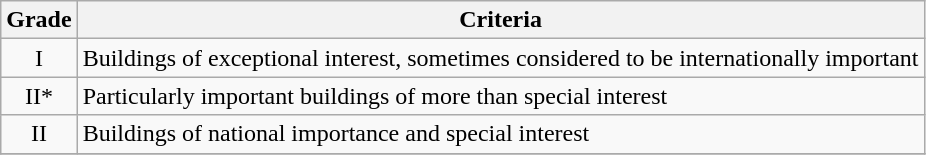<table class="wikitable" border="1">
<tr>
<th>Grade</th>
<th>Criteria</th>
</tr>
<tr>
<td align="center" >I</td>
<td>Buildings of exceptional interest, sometimes considered to be internationally important</td>
</tr>
<tr>
<td align="center" >II*</td>
<td>Particularly important buildings of more than special interest</td>
</tr>
<tr>
<td align="center" >II</td>
<td>Buildings of national importance and special interest</td>
</tr>
<tr>
</tr>
</table>
